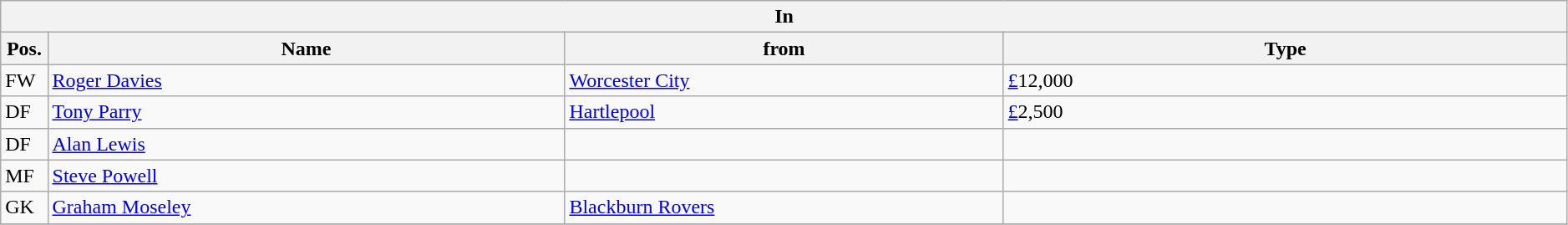<table class="wikitable" style="font-size:100%;width:99%;">
<tr>
<th colspan="4">In</th>
</tr>
<tr>
<th width=3%>Pos.</th>
<th width=33%>Name</th>
<th width=28%>from</th>
<th width=36%>Type</th>
</tr>
<tr>
<td>FW</td>
<td><a href='#'>Roger Davies</a></td>
<td><a href='#'>Worcester City</a></td>
<td><a href='#'>£</a>12,000</td>
</tr>
<tr>
<td>DF</td>
<td><a href='#'>Tony Parry</a></td>
<td><a href='#'>Hartlepool</a></td>
<td><a href='#'>£</a>2,500</td>
</tr>
<tr>
<td>DF</td>
<td><a href='#'>Alan Lewis</a></td>
<td></td>
<td></td>
</tr>
<tr>
<td>MF</td>
<td><a href='#'>Steve Powell</a></td>
<td></td>
<td></td>
</tr>
<tr>
<td>GK</td>
<td><a href='#'>Graham Moseley</a></td>
<td><a href='#'>Blackburn Rovers</a></td>
<td></td>
</tr>
<tr>
</tr>
</table>
